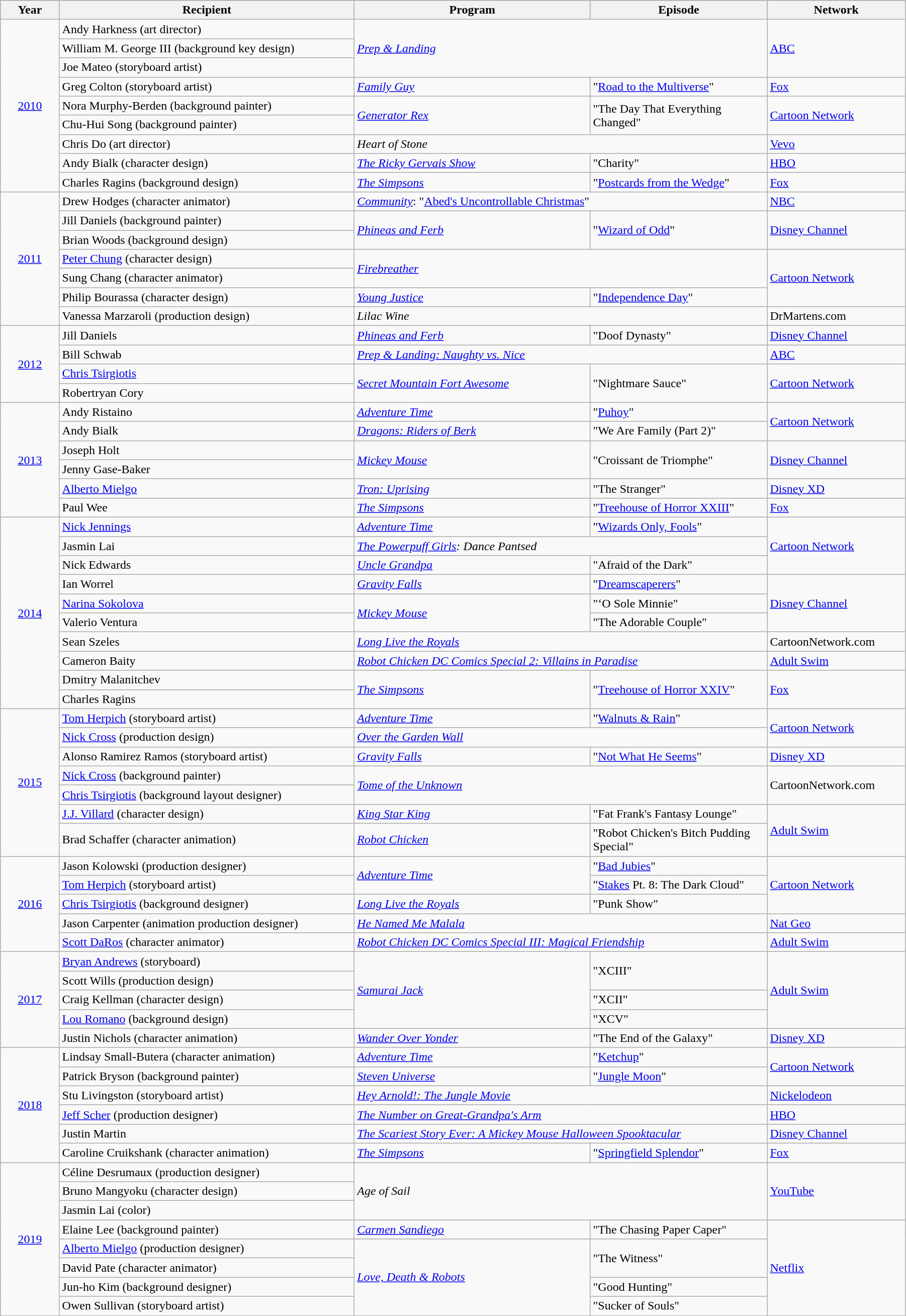<table class="wikitable" style="width:95%">
<tr style="background:#bebebe;">
<th style="width:5%;">Year</th>
<th style="width:25%;">Recipient</th>
<th style="width:20%;">Program</th>
<th style="width:15%;">Episode</th>
<th style="width:10%;">Network</th>
</tr>
<tr>
<td rowspan="9" style="text-align:center"><a href='#'>2010</a><br></td>
<td>Andy Harkness (art director)</td>
<td colspan="2" rowspan="3"><em><a href='#'>Prep & Landing</a></em></td>
<td rowspan="3"><a href='#'>ABC</a></td>
</tr>
<tr>
<td>William M. George III (background key design)</td>
</tr>
<tr>
<td>Joe Mateo (storyboard artist)</td>
</tr>
<tr>
<td>Greg Colton (storyboard artist)</td>
<td><em><a href='#'>Family Guy</a></em></td>
<td>"<a href='#'>Road to the Multiverse</a>"</td>
<td><a href='#'>Fox</a></td>
</tr>
<tr>
<td>Nora Murphy-Berden (background painter)</td>
<td rowspan="2"><em><a href='#'>Generator Rex</a></em></td>
<td rowspan="2">"The Day That Everything Changed"</td>
<td rowspan="2"><a href='#'>Cartoon Network</a></td>
</tr>
<tr>
<td>Chu-Hui Song (background painter)</td>
</tr>
<tr>
<td>Chris Do (art director)</td>
<td colspan="2"><em>Heart of Stone</em></td>
<td><a href='#'>Vevo</a></td>
</tr>
<tr>
<td>Andy Bialk (character design)</td>
<td><em><a href='#'>The Ricky Gervais Show</a></em></td>
<td>"Charity"</td>
<td><a href='#'>HBO</a></td>
</tr>
<tr>
<td>Charles Ragins (background design)</td>
<td><em><a href='#'>The Simpsons</a></em></td>
<td>"<a href='#'>Postcards from the Wedge</a>"</td>
<td><a href='#'>Fox</a></td>
</tr>
<tr>
<td rowspan="7" style="text-align:center"><a href='#'>2011</a><br></td>
<td>Drew Hodges (character animator)</td>
<td colspan="2"><em><a href='#'>Community</a></em>: "<a href='#'>Abed's Uncontrollable Christmas</a>"</td>
<td><a href='#'>NBC</a></td>
</tr>
<tr>
<td>Jill Daniels (background painter)</td>
<td rowspan="2"><em><a href='#'>Phineas and Ferb</a></em></td>
<td rowspan="2">"<a href='#'>Wizard of Odd</a>"</td>
<td rowspan="2"><a href='#'>Disney Channel</a></td>
</tr>
<tr>
<td>Brian Woods (background design)</td>
</tr>
<tr>
<td><a href='#'>Peter Chung</a> (character design)</td>
<td colspan="2" rowspan="2"><em><a href='#'>Firebreather</a></em></td>
<td rowspan="3"><a href='#'>Cartoon Network</a></td>
</tr>
<tr>
<td>Sung Chang (character animator)</td>
</tr>
<tr>
<td>Philip Bourassa (character design)</td>
<td><em><a href='#'>Young Justice</a></em></td>
<td>"<a href='#'>Independence Day</a>"</td>
</tr>
<tr>
<td>Vanessa Marzaroli (production design)</td>
<td colspan="2"><em>Lilac Wine</em></td>
<td>DrMartens.com</td>
</tr>
<tr>
<td rowspan="4" style="text-align:center"><a href='#'>2012</a><br></td>
<td>Jill Daniels</td>
<td><em><a href='#'>Phineas and Ferb</a></em></td>
<td>"Doof Dynasty"</td>
<td><a href='#'>Disney Channel</a></td>
</tr>
<tr>
<td>Bill Schwab</td>
<td colspan="2"><em><a href='#'>Prep & Landing: Naughty vs. Nice</a></em></td>
<td><a href='#'>ABC</a></td>
</tr>
<tr>
<td><a href='#'>Chris Tsirgiotis</a></td>
<td rowspan="2"><em><a href='#'>Secret Mountain Fort Awesome</a></em></td>
<td rowspan="2">"Nightmare Sauce"</td>
<td rowspan="2"><a href='#'>Cartoon Network</a></td>
</tr>
<tr>
<td>Robertryan Cory</td>
</tr>
<tr>
<td rowspan="6" style="text-align:center"><a href='#'>2013</a><br></td>
<td>Andy Ristaino</td>
<td><em><a href='#'>Adventure Time</a></em></td>
<td>"<a href='#'>Puhoy</a>"</td>
<td rowspan="2"><a href='#'>Cartoon Network</a></td>
</tr>
<tr>
<td>Andy Bialk</td>
<td><em><a href='#'>Dragons: Riders of Berk</a></em></td>
<td>"We Are Family (Part 2)"</td>
</tr>
<tr>
<td>Joseph Holt</td>
<td rowspan="2"><em><a href='#'>Mickey Mouse</a></em></td>
<td rowspan="2">"Croissant de Triomphe"</td>
<td rowspan="2"><a href='#'>Disney Channel</a></td>
</tr>
<tr>
<td>Jenny Gase-Baker</td>
</tr>
<tr>
<td><a href='#'>Alberto Mielgo</a></td>
<td><em><a href='#'>Tron: Uprising</a></em></td>
<td>"The Stranger"</td>
<td><a href='#'>Disney XD</a></td>
</tr>
<tr>
<td>Paul Wee</td>
<td><em><a href='#'>The Simpsons</a></em></td>
<td>"<a href='#'>Treehouse of Horror XXIII</a>"</td>
<td><a href='#'>Fox</a></td>
</tr>
<tr>
<td rowspan="10" style="text-align:center"><a href='#'>2014</a></td>
<td><a href='#'>Nick Jennings</a></td>
<td><em><a href='#'>Adventure Time</a></em></td>
<td>"<a href='#'>Wizards Only, Fools</a>"</td>
<td rowspan="3"><a href='#'>Cartoon Network</a></td>
</tr>
<tr>
<td>Jasmin Lai</td>
<td colspan="2"><em><a href='#'>The Powerpuff Girls</a>: Dance Pantsed</em></td>
</tr>
<tr>
<td>Nick Edwards</td>
<td><em><a href='#'>Uncle Grandpa</a></em></td>
<td>"Afraid of the Dark"</td>
</tr>
<tr>
<td>Ian Worrel</td>
<td><em><a href='#'>Gravity Falls</a></em></td>
<td>"<a href='#'>Dreamscaperers</a>"</td>
<td rowspan="3"><a href='#'>Disney Channel</a></td>
</tr>
<tr>
<td><a href='#'>Narina Sokolova</a></td>
<td rowspan="2"><em><a href='#'>Mickey Mouse</a></em></td>
<td>"‘O Sole Minnie"</td>
</tr>
<tr>
<td>Valerio Ventura</td>
<td>"The Adorable Couple"</td>
</tr>
<tr>
<td>Sean Szeles</td>
<td colspan="2"><em><a href='#'>Long Live the Royals</a></em></td>
<td>CartoonNetwork.com</td>
</tr>
<tr>
<td>Cameron Baity</td>
<td colspan="2"><em><a href='#'>Robot Chicken DC Comics Special 2: Villains in Paradise</a></em></td>
<td><a href='#'>Adult Swim</a></td>
</tr>
<tr>
<td>Dmitry Malanitchev</td>
<td rowspan="2"><em><a href='#'>The Simpsons</a></em></td>
<td rowspan="2">"<a href='#'>Treehouse of Horror XXIV</a>"</td>
<td rowspan="2"><a href='#'>Fox</a></td>
</tr>
<tr>
<td>Charles Ragins</td>
</tr>
<tr>
<td rowspan="7" style="text-align:center"><a href='#'>2015</a><br></td>
<td><a href='#'>Tom Herpich</a> (storyboard artist)</td>
<td><em><a href='#'>Adventure Time</a></em></td>
<td>"<a href='#'>Walnuts & Rain</a>"</td>
<td rowspan="2"><a href='#'>Cartoon Network</a></td>
</tr>
<tr>
<td><a href='#'>Nick Cross</a> (production design)</td>
<td colspan="2"><em><a href='#'>Over the Garden Wall</a></em></td>
</tr>
<tr>
<td>Alonso Ramirez Ramos (storyboard artist)</td>
<td><em><a href='#'>Gravity Falls</a></em></td>
<td>"<a href='#'>Not What He Seems</a>"</td>
<td><a href='#'>Disney XD</a></td>
</tr>
<tr>
<td><a href='#'>Nick Cross</a> (background painter)</td>
<td colspan="2" rowspan="2"><em><a href='#'>Tome of the Unknown</a></em></td>
<td rowspan="2">CartoonNetwork.com</td>
</tr>
<tr>
<td><a href='#'>Chris Tsirgiotis</a> (background layout designer)</td>
</tr>
<tr>
<td><a href='#'>J.J. Villard</a> (character design)</td>
<td><em><a href='#'>King Star King</a></em></td>
<td>"Fat Frank's Fantasy Lounge"</td>
<td rowspan="2"><a href='#'>Adult Swim</a></td>
</tr>
<tr>
<td>Brad Schaffer (character animation)</td>
<td><em><a href='#'>Robot Chicken</a></em></td>
<td>"Robot Chicken's Bitch Pudding Special"</td>
</tr>
<tr>
<td rowspan="5" style="text-align:center"><a href='#'>2016</a><br></td>
<td>Jason Kolowski (production designer)</td>
<td rowspan="2"><em><a href='#'>Adventure Time</a></em></td>
<td>"<a href='#'>Bad Jubies</a>"</td>
<td rowspan="3"><a href='#'>Cartoon Network</a></td>
</tr>
<tr>
<td><a href='#'>Tom Herpich</a> (storyboard artist)</td>
<td>"<a href='#'>Stakes</a> Pt. 8: The Dark Cloud"</td>
</tr>
<tr>
<td><a href='#'>Chris Tsirgiotis</a> (background designer)</td>
<td><em><a href='#'>Long Live the Royals</a></em></td>
<td>"Punk Show"</td>
</tr>
<tr>
<td>Jason Carpenter (animation production designer)</td>
<td colspan="2"><em><a href='#'>He Named Me Malala</a></em></td>
<td><a href='#'>Nat Geo</a></td>
</tr>
<tr>
<td><a href='#'>Scott DaRos</a> (character animator)</td>
<td colspan="2"><em><a href='#'>Robot Chicken DC Comics Special III: Magical Friendship</a></em></td>
<td><a href='#'>Adult Swim</a></td>
</tr>
<tr>
<td rowspan="5" style="text-align:center"><a href='#'>2017</a><br></td>
<td><a href='#'>Bryan Andrews</a> (storyboard)</td>
<td rowspan="4"><em><a href='#'>Samurai Jack</a></em></td>
<td rowspan="2">"XCIII"</td>
<td rowspan="4"><a href='#'>Adult Swim</a></td>
</tr>
<tr>
<td>Scott Wills (production design)</td>
</tr>
<tr>
<td>Craig Kellman (character design)</td>
<td>"XCII"</td>
</tr>
<tr>
<td><a href='#'>Lou Romano</a> (background design)</td>
<td>"XCV"</td>
</tr>
<tr>
<td>Justin Nichols (character animation)</td>
<td><em><a href='#'>Wander Over Yonder</a></em></td>
<td>"The End of the Galaxy"</td>
<td><a href='#'>Disney XD</a></td>
</tr>
<tr>
<td rowspan="6" style="text-align:center"><a href='#'>2018</a><br></td>
<td>Lindsay Small-Butera (character animation)</td>
<td><em><a href='#'>Adventure Time</a></em></td>
<td>"<a href='#'>Ketchup</a>"</td>
<td rowspan="2"><a href='#'>Cartoon Network</a></td>
</tr>
<tr>
<td>Patrick Bryson (background painter)</td>
<td><em><a href='#'>Steven Universe</a></em></td>
<td>"<a href='#'>Jungle Moon</a>"</td>
</tr>
<tr>
<td>Stu Livingston (storyboard artist)</td>
<td colspan="2"><em><a href='#'>Hey Arnold!: The Jungle Movie</a></em></td>
<td><a href='#'>Nickelodeon</a></td>
</tr>
<tr>
<td><a href='#'>Jeff Scher</a> (production designer)</td>
<td colspan="2"><em><a href='#'>The Number on Great-Grandpa's Arm</a></em></td>
<td><a href='#'>HBO</a></td>
</tr>
<tr>
<td>Justin Martin</td>
<td colspan="2"><em><a href='#'>The Scariest Story Ever: A Mickey Mouse Halloween Spooktacular</a></em></td>
<td><a href='#'>Disney Channel</a></td>
</tr>
<tr>
<td>Caroline Cruikshank (character animation)</td>
<td><em><a href='#'>The Simpsons</a></em></td>
<td>"<a href='#'>Springfield Splendor</a>"</td>
<td><a href='#'>Fox</a></td>
</tr>
<tr>
<td rowspan="8" style="text-align:center"><a href='#'>2019</a><br></td>
<td>Céline Desrumaux (production designer)</td>
<td colspan="2" rowspan="3"><em>Age of Sail</em></td>
<td rowspan="3"><a href='#'>YouTube</a></td>
</tr>
<tr>
<td>Bruno Mangyoku (character design)</td>
</tr>
<tr>
<td>Jasmin Lai (color)</td>
</tr>
<tr>
<td>Elaine Lee (background painter)</td>
<td><em><a href='#'>Carmen Sandiego</a></em></td>
<td>"The Chasing Paper Caper"</td>
<td rowspan="5"><a href='#'>Netflix</a></td>
</tr>
<tr>
<td><a href='#'>Alberto Mielgo</a> (production designer)</td>
<td rowspan="4"><em><a href='#'>Love, Death & Robots</a></em></td>
<td rowspan="2">"The Witness"</td>
</tr>
<tr>
<td>David Pate (character animator)</td>
</tr>
<tr>
<td>Jun-ho Kim (background designer)</td>
<td>"Good Hunting"</td>
</tr>
<tr>
<td>Owen Sullivan (storyboard artist)</td>
<td>"Sucker of Souls"</td>
</tr>
</table>
